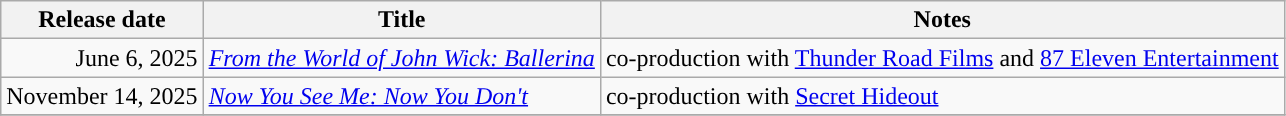<table class="wikitable sortable">
<tr>
<th>Release date</th>
<th>Title</th>
<th>Notes</th>
</tr>
<tr>
<td style="text-align:right">June 6, 2025</td>
<td><em><a href='#'>From the World of John Wick: Ballerina</a></em></td>
<td>co-production with <a href='#'>Thunder Road Films</a> and <a href='#'>87 Eleven Entertainment</a></td>
</tr>
<tr>
<td style="text-align:right">November 14, 2025</td>
<td><em><a href='#'>Now You See Me: Now You Don't</a></em></td>
<td>co-production with <a href='#'>Secret Hideout</a></td>
</tr>
<tr>
</tr>
</table>
